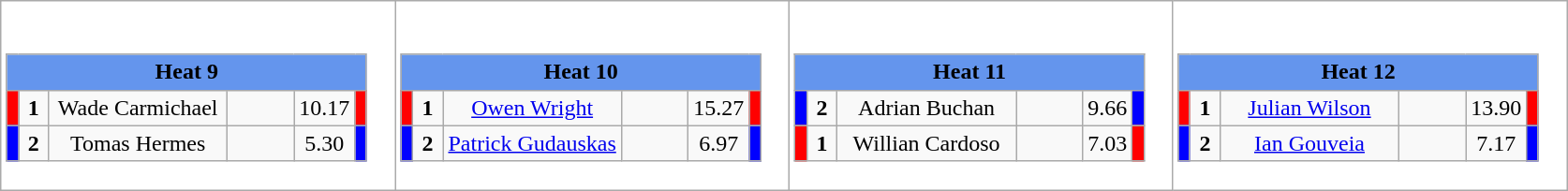<table class="wikitable" style="background:#fff;">
<tr>
<td><div><br><table class="wikitable">
<tr>
<td colspan="6" style="text-align:center; background:#6495ed;"><strong>Heat 9</strong></td>
</tr>
<tr>
<td style="width:01px; background: #f00;"></td>
<td style="width:14px; text-align:center;"><strong>1</strong></td>
<td style="width:120px; text-align:center;">Wade Carmichael</td>
<td style="width:40px; text-align:center;"></td>
<td style="width:20px; text-align:center;">10.17</td>
<td style="width:01px; background: #f00;"></td>
</tr>
<tr>
<td style="width:01px; background: #00f;"></td>
<td style="width:14px; text-align:center;"><strong>2</strong></td>
<td style="width:120px; text-align:center;">Tomas Hermes</td>
<td style="width:40px; text-align:center;"></td>
<td style="width:20px; text-align:center;">5.30</td>
<td style="width:01px; background: #00f;"></td>
</tr>
</table>
</div></td>
<td><div><br><table class="wikitable">
<tr>
<td colspan="6" style="text-align:center; background:#6495ed;"><strong>Heat 10</strong></td>
</tr>
<tr>
<td style="width:01px; background: #f00;"></td>
<td style="width:14px; text-align:center;"><strong>1</strong></td>
<td style="width:120px; text-align:center;"><a href='#'>Owen Wright</a></td>
<td style="width:40px; text-align:center;"></td>
<td style="width:20px; text-align:center;">15.27</td>
<td style="width:01px; background: #f00;"></td>
</tr>
<tr>
<td style="width:01px; background: #00f;"></td>
<td style="width:14px; text-align:center;"><strong>2</strong></td>
<td style="width:120px; text-align:center;"><a href='#'>Patrick Gudauskas</a></td>
<td style="width:40px; text-align:center;"></td>
<td style="width:20px; text-align:center;">6.97</td>
<td style="width:01px; background: #00f;"></td>
</tr>
</table>
</div></td>
<td><div><br><table class="wikitable">
<tr>
<td colspan="6" style="text-align:center; background:#6495ed;"><strong>Heat 11</strong></td>
</tr>
<tr>
<td style="width:01px; background: #00f;"></td>
<td style="width:14px; text-align:center;"><strong>2</strong></td>
<td style="width:120px; text-align:center;">Adrian Buchan</td>
<td style="width:40px; text-align:center;"></td>
<td style="width:20px; text-align:center;">9.66</td>
<td style="width:01px; background: #00f;"></td>
</tr>
<tr>
<td style="width:01px; background: #f00;"></td>
<td style="width:14px; text-align:center;"><strong>1</strong></td>
<td style="width:120px; text-align:center;">Willian Cardoso</td>
<td style="width:40px; text-align:center;"></td>
<td style="width:20px; text-align:center;">7.03</td>
<td style="width:01px; background: #f00;"></td>
</tr>
</table>
</div></td>
<td><div><br><table class="wikitable">
<tr>
<td colspan="6" style="text-align:center; background:#6495ed;"><strong>Heat 12</strong></td>
</tr>
<tr>
<td style="width:01px; background: #f00;"></td>
<td style="width:14px; text-align:center;"><strong>1</strong></td>
<td style="width:120px; text-align:center;"><a href='#'>Julian Wilson</a></td>
<td style="width:40px; text-align:center;"></td>
<td style="width:20px; text-align:center;">13.90</td>
<td style="width:01px; background: #f00;"></td>
</tr>
<tr>
<td style="width:01px; background: #00f;"></td>
<td style="width:14px; text-align:center;"><strong>2</strong></td>
<td style="width:120px; text-align:center;"><a href='#'>Ian Gouveia</a></td>
<td style="width:40px; text-align:center;"></td>
<td style="width:20px; text-align:center;">7.17</td>
<td style="width:01px; background: #00f;"></td>
</tr>
</table>
</div></td>
</tr>
</table>
